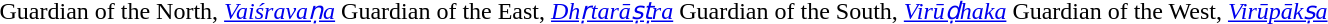<table>
<tr>
<td></td>
<td></td>
<td></td>
<td></td>
</tr>
<tr>
<td>Guardian of the North, <em><a href='#'>Vaiśravaṇa</a></em></td>
<td>Guardian of the East, <em><a href='#'>Dhṛtarāṣṭra</a></em></td>
<td>Guardian of the South, <em><a href='#'>Virūḍhaka</a></em></td>
<td>Guardian of the West, <em><a href='#'>Virūpākṣa</a></em></td>
</tr>
</table>
